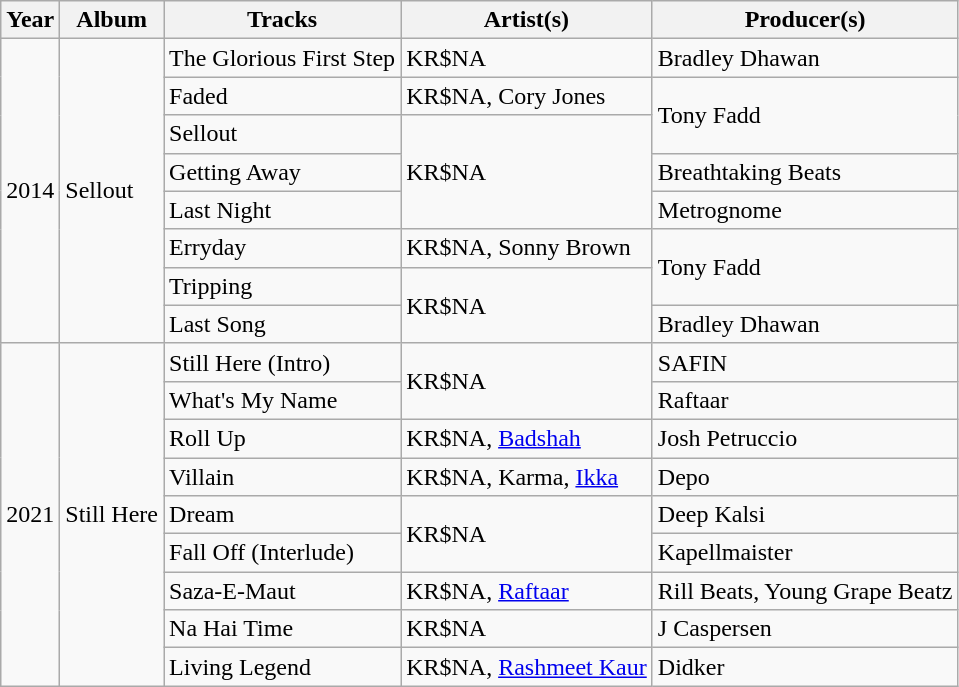<table class="wikitable">
<tr>
<th>Year</th>
<th>Album</th>
<th>Tracks</th>
<th>Artist(s)</th>
<th>Producer(s)</th>
</tr>
<tr>
<td rowspan="8">2014</td>
<td rowspan="8">Sellout</td>
<td>The Glorious First Step</td>
<td>KR$NA</td>
<td>Bradley Dhawan</td>
</tr>
<tr>
<td>Faded</td>
<td>KR$NA, Cory Jones</td>
<td rowspan="2">Tony Fadd</td>
</tr>
<tr>
<td>Sellout</td>
<td rowspan="3">KR$NA</td>
</tr>
<tr>
<td>Getting Away</td>
<td>Breathtaking Beats</td>
</tr>
<tr>
<td>Last Night</td>
<td>Metrognome</td>
</tr>
<tr>
<td>Erryday</td>
<td>KR$NA, Sonny Brown</td>
<td rowspan="2">Tony Fadd</td>
</tr>
<tr>
<td>Tripping</td>
<td rowspan="2">KR$NA</td>
</tr>
<tr>
<td>Last Song</td>
<td>Bradley Dhawan</td>
</tr>
<tr>
<td rowspan="9">2021</td>
<td rowspan="9">Still Here</td>
<td>Still Here (Intro)</td>
<td rowspan="2">KR$NA</td>
<td>SAFIN</td>
</tr>
<tr>
<td>What's My Name</td>
<td>Raftaar</td>
</tr>
<tr>
<td>Roll Up</td>
<td>KR$NA, <a href='#'>Badshah</a></td>
<td>Josh Petruccio</td>
</tr>
<tr>
<td>Villain</td>
<td>KR$NA, Karma, <a href='#'>Ikka</a></td>
<td>Depo</td>
</tr>
<tr>
<td>Dream</td>
<td rowspan="2">KR$NA</td>
<td>Deep Kalsi</td>
</tr>
<tr>
<td>Fall Off (Interlude)</td>
<td>Kapellmaister</td>
</tr>
<tr>
<td>Saza-E-Maut</td>
<td>KR$NA, <a href='#'>Raftaar</a></td>
<td>Rill Beats, Young Grape Beatz</td>
</tr>
<tr>
<td>Na Hai Time</td>
<td>KR$NA</td>
<td>J Caspersen</td>
</tr>
<tr>
<td>Living Legend</td>
<td>KR$NA, <a href='#'>Rashmeet Kaur</a></td>
<td>Didker</td>
</tr>
</table>
